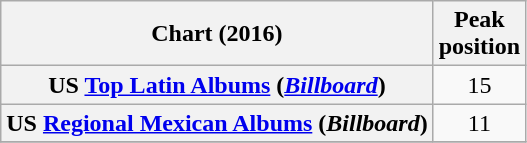<table class="wikitable sortable plainrowheaders" style="text-align:center;">
<tr>
<th scope="col">Chart (2016)</th>
<th scope="col">Peak<br>position</th>
</tr>
<tr>
<th scope="row">US <a href='#'>Top Latin Albums</a> (<a href='#'><em>Billboard</em></a>)</th>
<td>15</td>
</tr>
<tr>
<th scope="row">US <a href='#'>Regional Mexican Albums</a> (<em>Billboard</em>)</th>
<td>11</td>
</tr>
<tr>
</tr>
</table>
